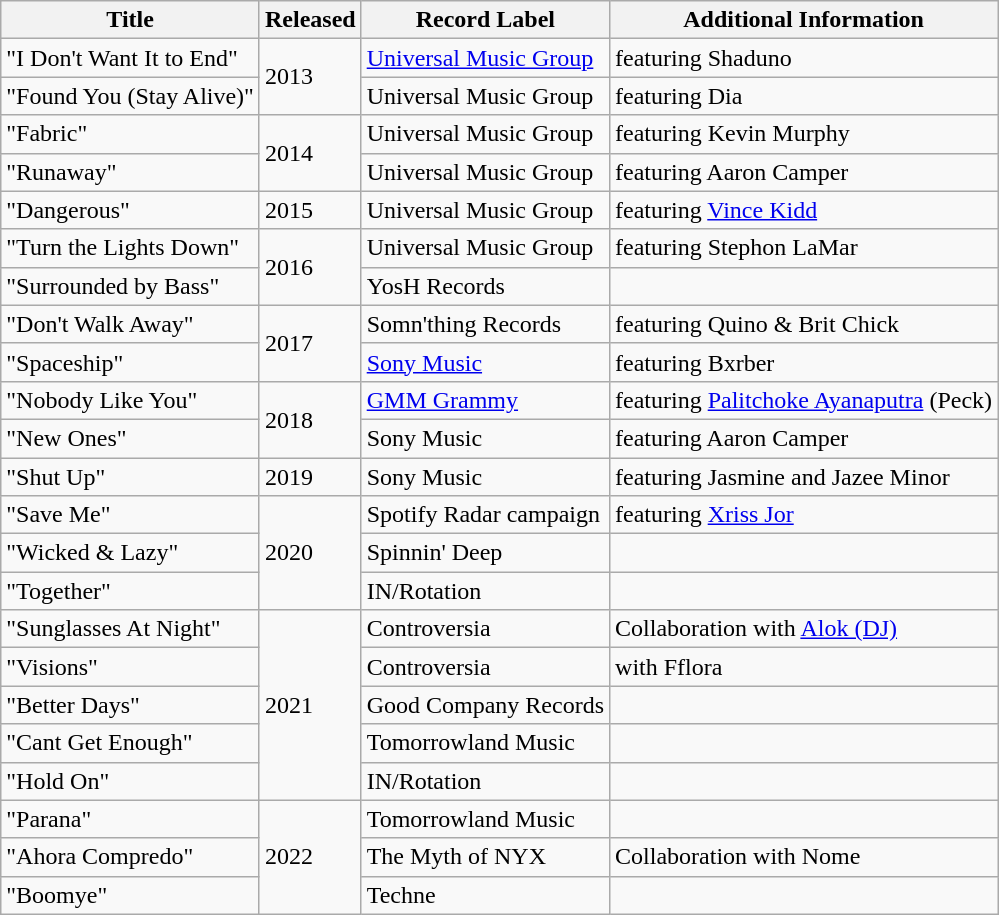<table class="wikitable plainrowheaders">
<tr>
<th>Title</th>
<th>Released</th>
<th>Record Label</th>
<th>Additional Information</th>
</tr>
<tr>
<td>"I Don't Want It to End"</td>
<td rowspan="2">2013</td>
<td><a href='#'>Universal Music Group</a></td>
<td>featuring Shaduno</td>
</tr>
<tr>
<td>"Found You (Stay Alive)"</td>
<td>Universal Music Group</td>
<td>featuring Dia</td>
</tr>
<tr>
<td>"Fabric"</td>
<td rowspan="2">2014</td>
<td>Universal Music Group</td>
<td>featuring Kevin Murphy</td>
</tr>
<tr>
<td>"Runaway"</td>
<td>Universal Music Group</td>
<td>featuring Aaron Camper</td>
</tr>
<tr>
<td>"Dangerous"</td>
<td>2015</td>
<td>Universal Music Group</td>
<td>featuring  <a href='#'>Vince Kidd</a></td>
</tr>
<tr>
<td>"Turn the Lights Down"</td>
<td rowspan="2">2016</td>
<td>Universal Music Group</td>
<td>featuring Stephon LaMar</td>
</tr>
<tr>
<td>"Surrounded by Bass"</td>
<td>YosH Records</td>
<td></td>
</tr>
<tr>
<td>"Don't Walk Away"</td>
<td rowspan="2">2017</td>
<td>Somn'thing Records</td>
<td>featuring Quino & Brit Chick</td>
</tr>
<tr>
<td>"Spaceship"</td>
<td><a href='#'>Sony Music</a></td>
<td>featuring Bxrber</td>
</tr>
<tr>
<td>"Nobody Like You"</td>
<td rowspan="2">2018</td>
<td><a href='#'>GMM Grammy</a></td>
<td>featuring  <a href='#'>Palitchoke Ayanaputra</a> (Peck)</td>
</tr>
<tr>
<td>"New Ones"</td>
<td>Sony Music</td>
<td>featuring Aaron Camper</td>
</tr>
<tr>
<td>"Shut Up"</td>
<td>2019</td>
<td>Sony Music</td>
<td>featuring Jasmine and Jazee Minor</td>
</tr>
<tr>
<td>"Save Me"</td>
<td rowspan="3">2020</td>
<td>Spotify Radar campaign</td>
<td>featuring <a href='#'>Xriss Jor</a></td>
</tr>
<tr>
<td>"Wicked & Lazy"</td>
<td>Spinnin' Deep</td>
<td></td>
</tr>
<tr>
<td>"Together"</td>
<td>IN/Rotation</td>
<td></td>
</tr>
<tr>
<td>"Sunglasses At Night"</td>
<td rowspan="5">2021</td>
<td>Controversia</td>
<td>Collaboration with <a href='#'>Alok (DJ)</a></td>
</tr>
<tr>
<td>"Visions"</td>
<td>Controversia</td>
<td>with Fflora</td>
</tr>
<tr>
<td>"Better Days"</td>
<td>Good Company Records</td>
<td></td>
</tr>
<tr>
<td>"Cant Get Enough"</td>
<td>Tomorrowland Music</td>
<td></td>
</tr>
<tr>
<td>"Hold On"</td>
<td>IN/Rotation</td>
<td></td>
</tr>
<tr>
<td>"Parana"</td>
<td rowspan="3">2022</td>
<td>Tomorrowland Music</td>
<td></td>
</tr>
<tr>
<td>"Ahora Compredo"</td>
<td>The Myth of NYX</td>
<td>Collaboration with Nome</td>
</tr>
<tr>
<td>"Boomye"</td>
<td>Techne</td>
<td></td>
</tr>
</table>
